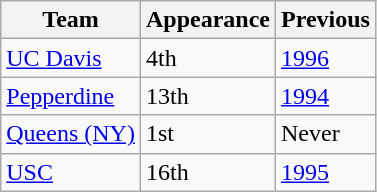<table class="wikitable sortable">
<tr>
<th>Team</th>
<th>Appearance</th>
<th>Previous</th>
</tr>
<tr>
<td><a href='#'>UC Davis</a></td>
<td>4th</td>
<td><a href='#'>1996</a></td>
</tr>
<tr>
<td><a href='#'>Pepperdine</a></td>
<td>13th</td>
<td><a href='#'>1994</a></td>
</tr>
<tr>
<td><a href='#'>Queens (NY)</a></td>
<td>1st</td>
<td>Never</td>
</tr>
<tr>
<td><a href='#'>USC</a></td>
<td>16th</td>
<td><a href='#'>1995</a></td>
</tr>
</table>
